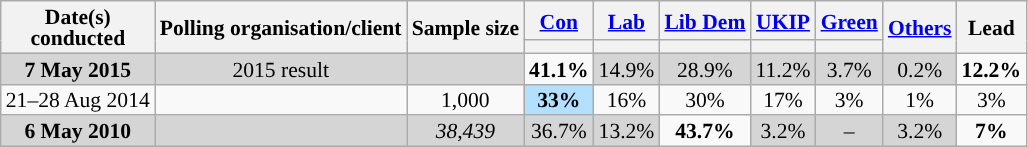<table class="wikitable sortable" style="text-align:center;font-size:90%;line-height:14px">
<tr>
<th rowspan="2">Date(s)<br>conducted</th>
<th rowspan="2">Polling organisation/client</th>
<th rowspan="2">Sample size</th>
<th><a href='#'>Con</a></th>
<th><a href='#'>Lab</a></th>
<th><a href='#'>Lib Dem</a></th>
<th><a href='#'>UKIP</a></th>
<th><a href='#'>Green</a></th>
<th rowspan="2" class="unsortable"><a href='#'>Others</a></th>
<th rowspan="2" class="unsortable">Lead</th>
</tr>
<tr>
<th class="unsortable" style="background:"></th>
<th class="unsortable" style="background:"></th>
<th class="unsortable" style="background:"></th>
<th class="unsortable" style="background:"></th>
<th class="unsortable" style="background:"></th>
</tr>
<tr>
<td style="background:#D5D5D5"><strong>7 May 2015</strong></td>
<td style="background:#D5D5D5">2015 result</td>
<td style="background:#D5D5D5"></td>
<td style="background:"><strong>41.1%</strong></td>
<td style="background:#D5D5D5">14.9%</td>
<td style="background:#D5D5D5">28.9%</td>
<td style="background:#D5D5D5">11.2%</td>
<td style="background:#D5D5D5">3.7%</td>
<td style="background:#D5D5D5">0.2%</td>
<td style="background:"><strong>12.2% </strong></td>
</tr>
<tr>
<td>21–28 Aug 2014</td>
<td></td>
<td>1,000</td>
<td style="background:#B3E0FF"><strong>33%</strong></td>
<td>16%</td>
<td>30%</td>
<td>17%</td>
<td>3%</td>
<td>1%</td>
<td style="background:">3%</td>
</tr>
<tr>
<td style="background:#D5D5D5"><strong>6 May 2010</strong></td>
<td style="background:#D5D5D5"></td>
<td style="background:#D5D5D5"><em>38,439</em></td>
<td style="background:#D5D5D5">36.7%</td>
<td style="background:#D5D5D5">13.2%</td>
<td style="background:"><strong>43.7%</strong></td>
<td style="background:#D5D5D5">3.2%</td>
<td style="background:#D5D5D5">–</td>
<td style="background:#D5D5D5">3.2%</td>
<td style="background:"><strong>7% </strong></td>
</tr>
</table>
